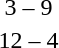<table style="text-align:center">
<tr>
<th width=200></th>
<th width=100></th>
<th width=200></th>
</tr>
<tr>
<td align=right></td>
<td>3 – 9</td>
<td align=left><strong></strong></td>
</tr>
<tr>
<td align=right><strong></strong></td>
<td>12 – 4</td>
<td align=left></td>
</tr>
</table>
